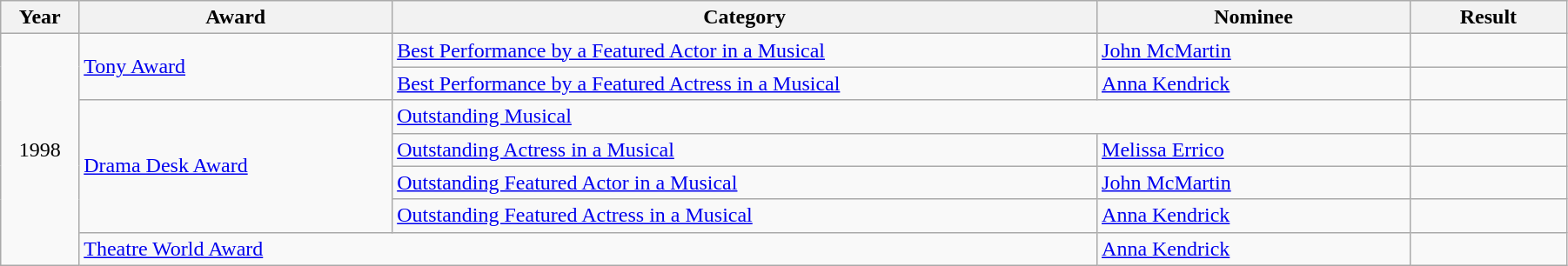<table class="wikitable" width="95%">
<tr>
<th width="5%">Year</th>
<th width="20%">Award</th>
<th width="45%">Category</th>
<th width="20%">Nominee</th>
<th width="10%">Result</th>
</tr>
<tr>
<td rowspan="7" align="center">1998</td>
<td rowspan="2"><a href='#'>Tony Award</a></td>
<td><a href='#'>Best Performance by a Featured Actor in a Musical</a></td>
<td><a href='#'>John McMartin</a></td>
<td></td>
</tr>
<tr>
<td><a href='#'>Best Performance by a Featured Actress in a Musical</a></td>
<td><a href='#'>Anna Kendrick</a></td>
<td></td>
</tr>
<tr>
<td rowspan="4"><a href='#'>Drama Desk Award</a></td>
<td colspan="2"><a href='#'>Outstanding Musical</a></td>
<td></td>
</tr>
<tr>
<td><a href='#'>Outstanding Actress in a Musical</a></td>
<td><a href='#'>Melissa Errico</a></td>
<td></td>
</tr>
<tr>
<td><a href='#'>Outstanding Featured Actor in a Musical</a></td>
<td><a href='#'>John McMartin</a></td>
<td></td>
</tr>
<tr>
<td><a href='#'>Outstanding Featured Actress in a Musical</a></td>
<td><a href='#'>Anna Kendrick</a></td>
<td></td>
</tr>
<tr>
<td colspan="2"><a href='#'>Theatre World Award</a></td>
<td><a href='#'>Anna Kendrick</a></td>
<td></td>
</tr>
</table>
